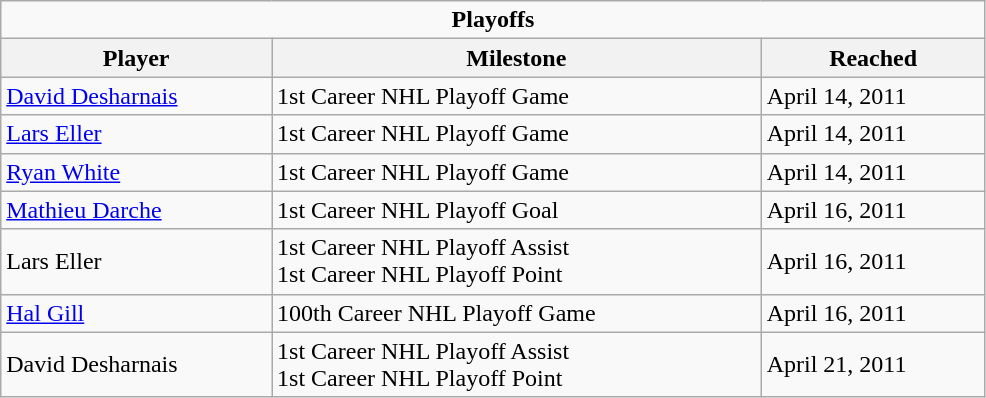<table class="wikitable" style="width:52%;">
<tr>
<td colspan="10" style="text-align:center;"><strong>Playoffs</strong></td>
</tr>
<tr>
<th>Player</th>
<th>Milestone</th>
<th>Reached</th>
</tr>
<tr>
<td><a href='#'>David Desharnais</a></td>
<td>1st Career NHL Playoff Game</td>
<td>April 14, 2011</td>
</tr>
<tr>
<td><a href='#'>Lars Eller</a></td>
<td>1st Career NHL Playoff Game</td>
<td>April 14, 2011</td>
</tr>
<tr>
<td><a href='#'>Ryan White</a></td>
<td>1st Career NHL Playoff Game</td>
<td>April 14, 2011</td>
</tr>
<tr>
<td><a href='#'>Mathieu Darche</a></td>
<td>1st Career NHL Playoff Goal</td>
<td>April 16, 2011</td>
</tr>
<tr>
<td>Lars Eller</td>
<td>1st Career NHL Playoff Assist<br>1st Career NHL Playoff Point</td>
<td>April 16, 2011</td>
</tr>
<tr>
<td><a href='#'>Hal Gill</a></td>
<td>100th Career NHL Playoff Game</td>
<td>April 16, 2011</td>
</tr>
<tr>
<td>David Desharnais</td>
<td>1st Career NHL Playoff Assist<br>1st Career NHL Playoff Point</td>
<td>April 21, 2011</td>
</tr>
</table>
